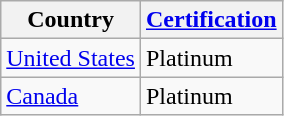<table class="wikitable">
<tr>
<th scope="col">Country</th>
<th scope="col"><a href='#'>Certification</a></th>
</tr>
<tr>
<td><a href='#'>United States</a></td>
<td>Platinum</td>
</tr>
<tr>
<td><a href='#'>Canada</a></td>
<td>Platinum</td>
</tr>
</table>
